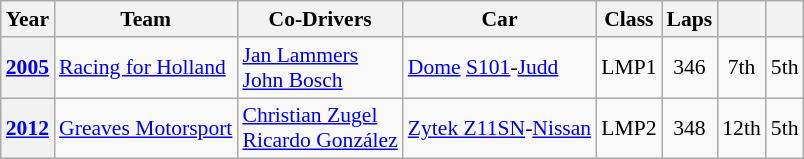<table class="wikitable" style="text-align:center; font-size:90%">
<tr>
<th>Year</th>
<th>Team</th>
<th>Co-Drivers</th>
<th>Car</th>
<th>Class</th>
<th>Laps</th>
<th></th>
<th></th>
</tr>
<tr>
<th><a href='#'>2005</a></th>
<td align="left"> <a href='#'>Racing for Holland</a></td>
<td align="left"> <a href='#'>Jan Lammers</a><br> <a href='#'>John Bosch</a></td>
<td align="left"><a href='#'>Dome</a> <a href='#'>S101</a>-<a href='#'>Judd</a></td>
<td>LMP1</td>
<td>346</td>
<td>7th</td>
<td>5th</td>
</tr>
<tr>
<th><a href='#'>2012</a></th>
<td align="left"> <a href='#'>Greaves Motorsport</a></td>
<td align="left"> <a href='#'>Christian Zugel</a><br> <a href='#'>Ricardo González</a></td>
<td align="left"><a href='#'>Zytek Z11SN</a>-<a href='#'>Nissan</a></td>
<td>LMP2</td>
<td>348</td>
<td>12th</td>
<td>5th</td>
</tr>
</table>
